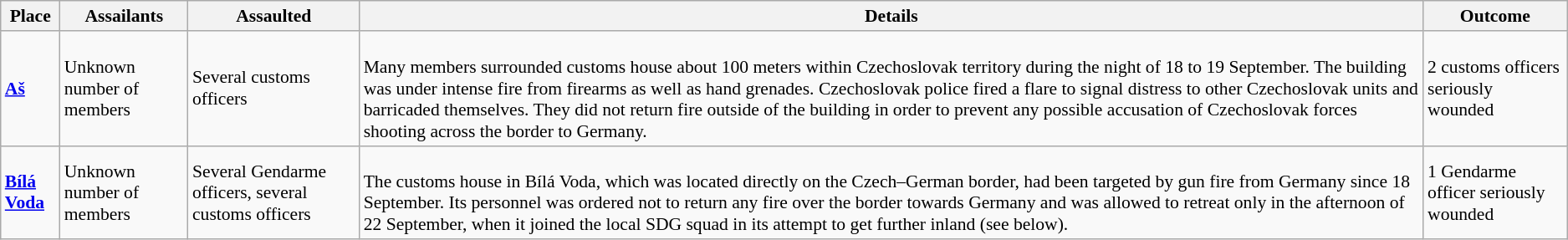<table class="wikitable sortable" style="font-size:90%;">
<tr>
<th>Place</th>
<th>Assailants</th>
<th>Assaulted</th>
<th>Details</th>
<th>Outcome</th>
</tr>
<tr>
<td><strong><a href='#'>Aš</a></strong></td>
<td>Unknown number of  members</td>
<td>Several customs officers</td>
<td><br>Many  members surrounded customs house about 100 meters within Czechoslovak territory during the night of 18 to 19 September. The building was under intense fire from firearms as well as hand grenades. Czechoslovak police fired a flare to signal distress to other Czechoslovak units and barricaded themselves. They did not return fire outside of the building in order to prevent any possible accusation of Czechoslovak forces shooting across the border to Germany.</td>
<td>2 customs officers seriously wounded</td>
</tr>
<tr>
<td><strong><a href='#'>Bílá Voda</a></strong></td>
<td>Unknown number of  members</td>
<td>Several Gendarme officers, several customs officers</td>
<td><br>The customs house in Bílá Voda, which was located directly on the Czech–German border, had been targeted by gun fire from Germany since 18 September. Its personnel was ordered not to return any fire over the border towards Germany and was allowed to retreat only in the afternoon of 22 September, when it joined the local SDG squad in its attempt to get further inland (see below).</td>
<td>1 Gendarme officer seriously wounded</td>
</tr>
</table>
